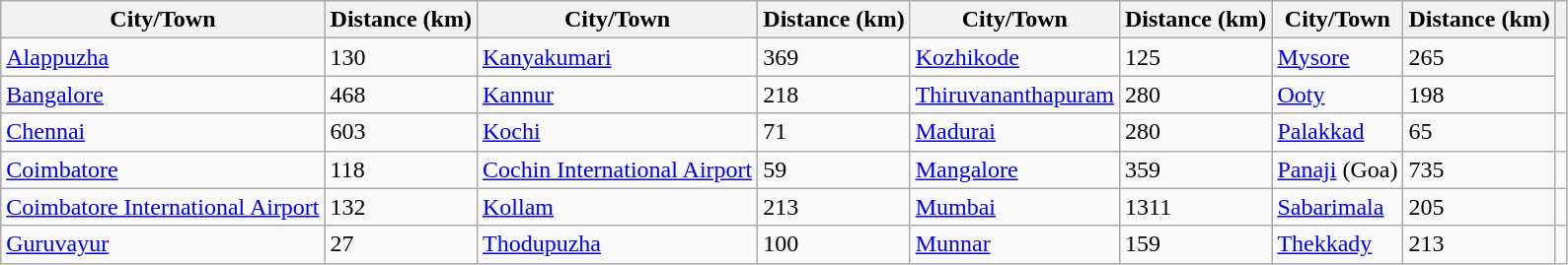<table class="wikitable" border="1" |>
<tr>
<th>City/Town</th>
<th>Distance (km)</th>
<th>City/Town</th>
<th>Distance (km)</th>
<th>City/Town</th>
<th>Distance (km)</th>
<th>City/Town</th>
<th>Distance (km)</th>
<th></th>
</tr>
<tr>
<td><a href='#'>Alappuzha</a></td>
<td>130</td>
<td><a href='#'>Kanyakumari</a></td>
<td>369</td>
<td><a href='#'>Kozhikode</a></td>
<td>125</td>
<td><a href='#'>Mysore</a></td>
<td>265</td>
</tr>
<tr>
<td><a href='#'>Bangalore</a></td>
<td>468</td>
<td><a href='#'>Kannur</a></td>
<td>218</td>
<td><a href='#'>Thiruvananthapuram</a></td>
<td>280</td>
<td><a href='#'>Ooty</a></td>
<td>198</td>
</tr>
<tr>
<td><a href='#'>Chennai</a></td>
<td>603</td>
<td><a href='#'>Kochi</a></td>
<td>71</td>
<td><a href='#'>Madurai</a></td>
<td>280</td>
<td><a href='#'>Palakkad</a></td>
<td>65</td>
<td></td>
</tr>
<tr>
<td><a href='#'>Coimbatore</a></td>
<td>118</td>
<td><a href='#'>Cochin International Airport</a></td>
<td>59</td>
<td><a href='#'>Mangalore</a></td>
<td>359</td>
<td><a href='#'>Panaji</a> (Goa)</td>
<td>735</td>
<td></td>
</tr>
<tr>
<td><a href='#'>Coimbatore International Airport</a></td>
<td>132</td>
<td><a href='#'>Kollam</a></td>
<td>213</td>
<td><a href='#'>Mumbai</a></td>
<td>1311</td>
<td><a href='#'>Sabarimala</a></td>
<td>205</td>
<td></td>
</tr>
<tr>
<td><a href='#'>Guruvayur</a></td>
<td>27</td>
<td><a href='#'>Thodupuzha</a></td>
<td>100</td>
<td><a href='#'>Munnar</a></td>
<td>159</td>
<td><a href='#'>Thekkady</a></td>
<td>213</td>
<td></td>
</tr>
</table>
